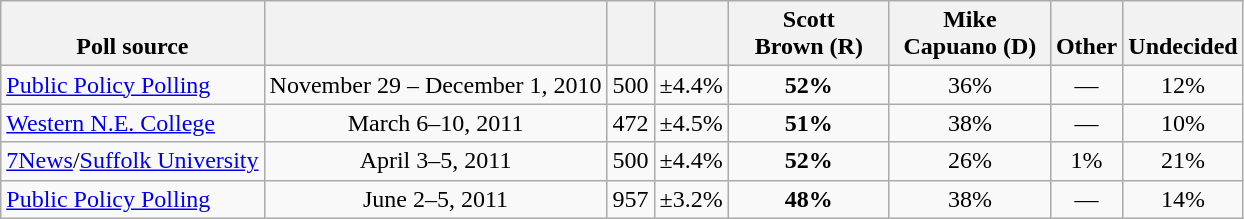<table class="wikitable" style="text-align:center">
<tr valign= bottom>
<th>Poll source</th>
<th></th>
<th></th>
<th></th>
<th style="width:100px;">Scott<br>Brown (R)</th>
<th style="width:100px;">Mike<br>Capuano (D)</th>
<th>Other</th>
<th>Undecided</th>
</tr>
<tr>
<td align=left><a href='#'>Public Policy Polling</a></td>
<td>November 29 – December 1, 2010</td>
<td>500</td>
<td>±4.4%</td>
<td><strong>52%</strong></td>
<td>36%</td>
<td>—</td>
<td>12%</td>
</tr>
<tr>
<td align=left><a href='#'>Western N.E. College</a></td>
<td>March 6–10, 2011</td>
<td>472</td>
<td>±4.5%</td>
<td><strong>51%</strong></td>
<td>38%</td>
<td>—</td>
<td>10%</td>
</tr>
<tr>
<td align=left><a href='#'>7News</a>/<a href='#'>Suffolk University</a></td>
<td>April 3–5, 2011</td>
<td>500</td>
<td>±4.4%</td>
<td><strong>52%</strong></td>
<td>26%</td>
<td>1%</td>
<td>21%</td>
</tr>
<tr>
<td align=left><a href='#'>Public Policy Polling</a></td>
<td>June 2–5, 2011</td>
<td>957</td>
<td>±3.2%</td>
<td><strong>48%</strong></td>
<td>38%</td>
<td>—</td>
<td>14%</td>
</tr>
</table>
